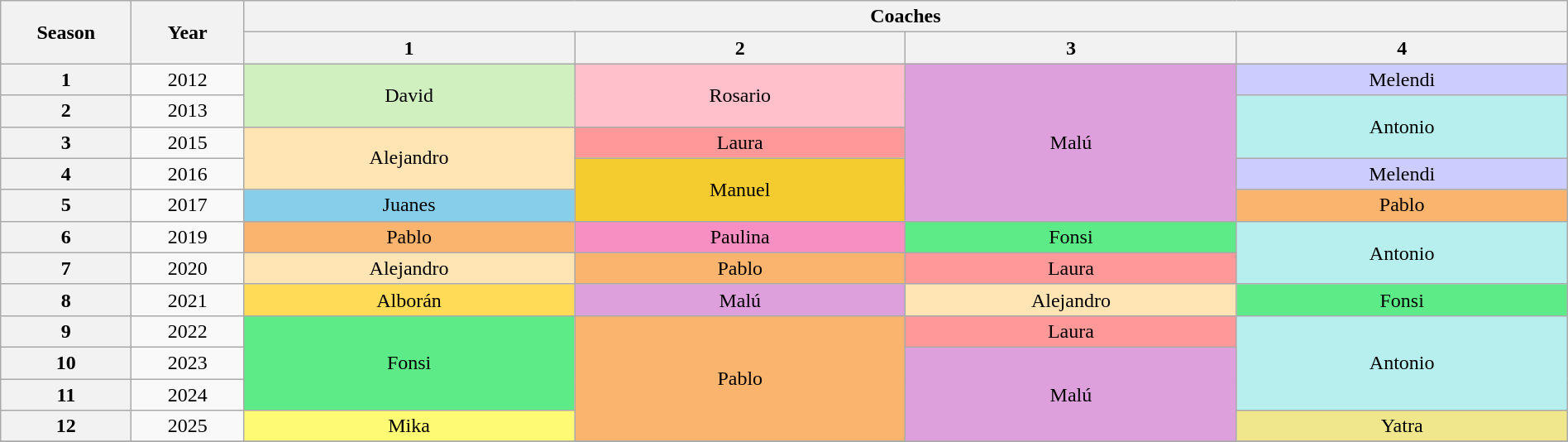<table class="wikitable collapsible collapsed" style="text-align:center; width:100%">
<tr>
<th width="2%" rowspan="2">Season</th>
<th width="2%" rowspan="2">Year</th>
<th colspan="5">Coaches</th>
</tr>
<tr>
<th width="7%">1</th>
<th width="7%">2</th>
<th width="7%">3</th>
<th width="7%">4</th>
</tr>
<tr>
<th>1</th>
<td>2012</td>
<td rowspan="2" bgcolor="#d0f0c0">David</td>
<td rowspan="2" bgcolor="pink">Rosario</td>
<td rowspan="5" bgcolor="#dda0dd">Malú</td>
<td bgcolor="#ccf">Melendi</td>
</tr>
<tr>
<th>2</th>
<td>2013</td>
<td style="background:#b7efef" rowspan="2">Antonio</td>
</tr>
<tr>
<th>3</th>
<td>2015</td>
<td style="background:#ffe5b4" rowspan="2">Alejandro</td>
<td style="background:#ff9999">Laura</td>
</tr>
<tr>
<th>4</th>
<td>2016</td>
<td style="background:#F4CC30" rowspan="2">Manuel</td>
<td style="background:#ccccff">Melendi</td>
</tr>
<tr>
<th>5</th>
<td>2017</td>
<td style="background:#87ceeb">Juanes</td>
<td style="background:#fbb46e">Pablo</td>
</tr>
<tr>
<th>6</th>
<td>2019</td>
<td style="background:#fbb46e">Pablo</td>
<td style="background:#F78FC2">Paulina</td>
<td style="background:#5deb87">Fonsi</td>
<td style="background:#b7efef" rowspan="2">Antonio</td>
</tr>
<tr>
<th>7</th>
<td>2020</td>
<td style="background:#ffe5b4">Alejandro</td>
<td style="background:#fbb46e">Pablo</td>
<td style="background:#ff9999">Laura</td>
</tr>
<tr>
<th>8</th>
<td>2021</td>
<td style="background:#ffdb58">Alborán</td>
<td style="background:#dda0dd">Malú</td>
<td style="background:#ffe5b4">Alejandro</td>
<td style="background:#5deb87">Fonsi</td>
</tr>
<tr>
<th>9</th>
<td>2022</td>
<td rowspan="3" style="background:#5deb87">Fonsi</td>
<td rowspan="4" style="background:#fbb46e">Pablo</td>
<td style="background:#ff9999">Laura</td>
<td rowspan="3" style="background:#b7efef">Antonio</td>
</tr>
<tr>
<th>10</th>
<td>2023</td>
<td rowspan="3" style="background:#dda0dd">Malú</td>
</tr>
<tr>
<th>11</th>
<td>2024</td>
</tr>
<tr>
<th>12</th>
<td>2025</td>
<td style="background:#fffa73">Mika</td>
<td style="background:khaki">Yatra</td>
</tr>
<tr>
</tr>
</table>
